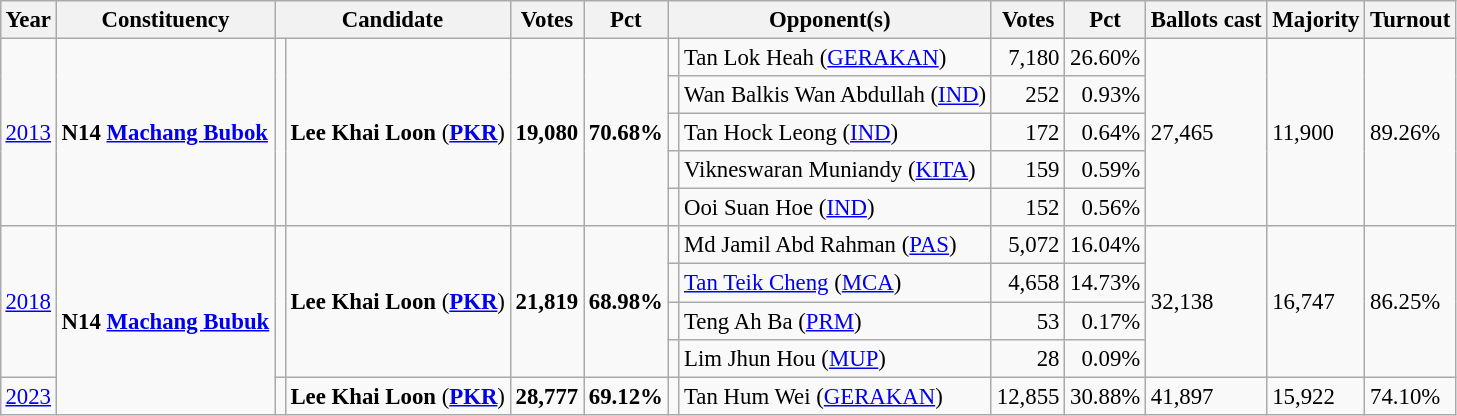<table class="wikitable" style="margin:0.5em ; font-size:95%">
<tr>
<th>Year</th>
<th>Constituency</th>
<th colspan=2>Candidate</th>
<th>Votes</th>
<th>Pct</th>
<th colspan=2>Opponent(s)</th>
<th>Votes</th>
<th>Pct</th>
<th>Ballots cast</th>
<th>Majority</th>
<th>Turnout</th>
</tr>
<tr>
<td rowspan=5><a href='#'>2013</a></td>
<td rowspan=5><strong>N14 <a href='#'>Machang Bubok</a></strong></td>
<td rowspan=5 ></td>
<td rowspan=5><strong>Lee Khai Loon</strong> (<a href='#'><strong>PKR</strong></a>)</td>
<td rowspan=5 align=right><strong>19,080</strong></td>
<td rowspan=5><strong>70.68%</strong></td>
<td></td>
<td>Tan Lok Heah (<a href='#'>GERAKAN</a>)</td>
<td align=right>7,180</td>
<td>26.60%</td>
<td rowspan=5>27,465</td>
<td rowspan=5>11,900</td>
<td rowspan=5>89.26%</td>
</tr>
<tr>
<td></td>
<td>Wan Balkis Wan Abdullah (<a href='#'>IND</a>)</td>
<td align=right>252</td>
<td align=right>0.93%</td>
</tr>
<tr>
<td></td>
<td>Tan Hock Leong (<a href='#'>IND</a>)</td>
<td align=right>172</td>
<td align=right>0.64%</td>
</tr>
<tr>
<td bgcolor=></td>
<td>Vikneswaran Muniandy (<a href='#'>KITA</a>)</td>
<td align=right>159</td>
<td align=right>0.59%</td>
</tr>
<tr>
<td></td>
<td>Ooi Suan Hoe (<a href='#'>IND</a>)</td>
<td align=right>152</td>
<td align=right>0.56%</td>
</tr>
<tr>
<td rowspan=4><a href='#'>2018</a></td>
<td rowspan=5><strong>N14 <a href='#'>Machang Bubuk</a></strong></td>
<td rowspan=4 ></td>
<td rowspan=4><strong>Lee Khai Loon</strong> (<a href='#'><strong>PKR</strong></a>)</td>
<td rowspan=4 align=right><strong>21,819</strong></td>
<td rowspan=4><strong>68.98%</strong></td>
<td></td>
<td>Md Jamil Abd Rahman (<a href='#'>PAS</a>)</td>
<td align=right>5,072</td>
<td>16.04%</td>
<td rowspan=4>32,138</td>
<td rowspan=4>16,747</td>
<td rowspan=4>86.25%</td>
</tr>
<tr>
<td></td>
<td><a href='#'>Tan Teik Cheng</a> (<a href='#'>MCA</a>)</td>
<td align=right>4,658</td>
<td>14.73%</td>
</tr>
<tr>
<td bgcolor=></td>
<td>Teng Ah Ba (<a href='#'>PRM</a>)</td>
<td align=right>53</td>
<td align=right>0.17%</td>
</tr>
<tr>
<td bgcolor=></td>
<td>Lim Jhun Hou (<a href='#'>MUP</a>)</td>
<td align=right>28</td>
<td align=right>0.09%</td>
</tr>
<tr>
<td><a href='#'>2023</a></td>
<td></td>
<td><strong>Lee Khai Loon</strong> (<a href='#'><strong>PKR</strong></a>)</td>
<td align=right><strong>28,777</strong></td>
<td><strong>69.12%</strong></td>
<td bgcolor=></td>
<td>Tan Hum Wei (<a href='#'>GERAKAN</a>)</td>
<td align=right>12,855</td>
<td>30.88%</td>
<td>41,897</td>
<td>15,922</td>
<td>74.10%</td>
</tr>
</table>
